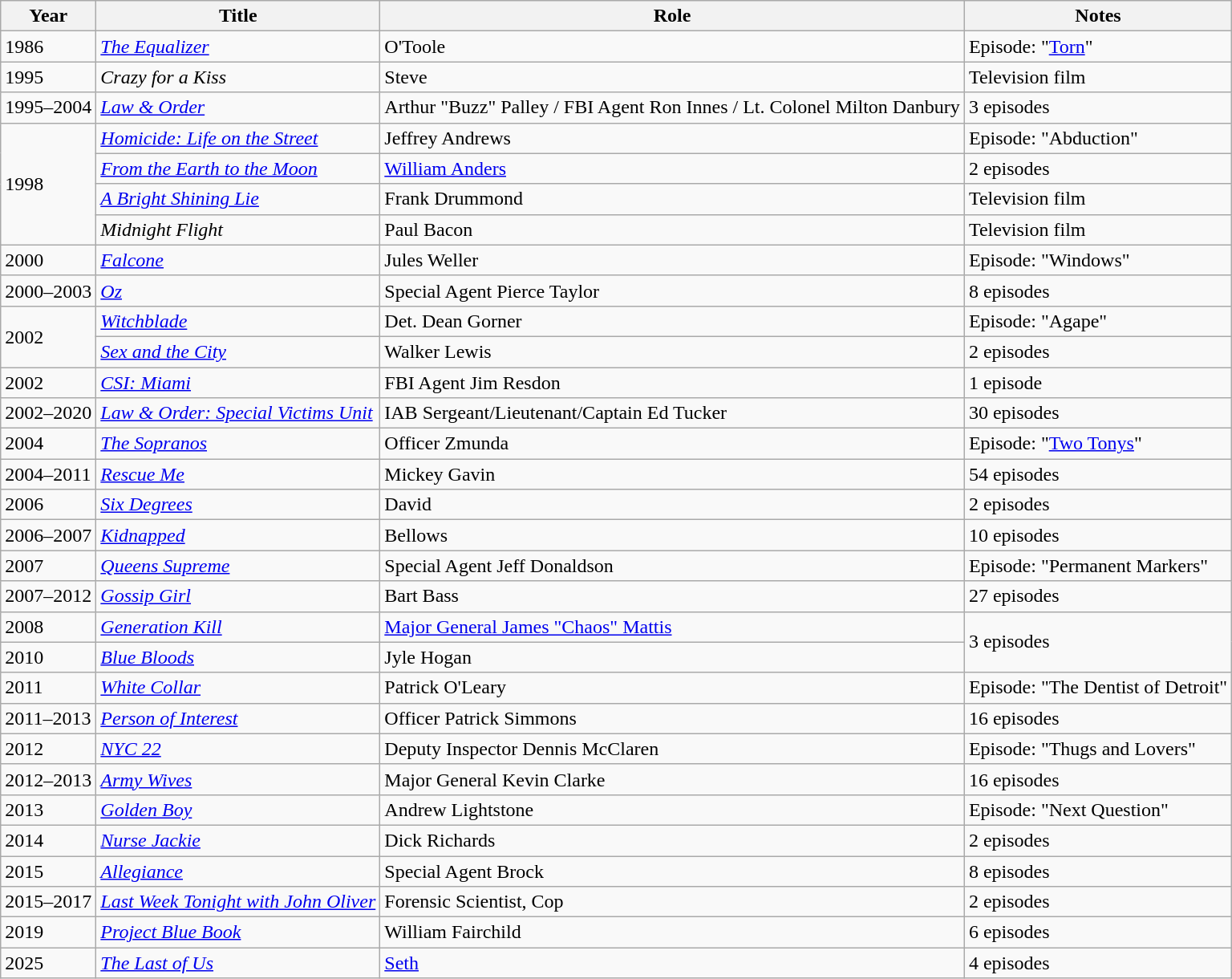<table class="wikitable sortable">
<tr>
<th>Year</th>
<th>Title</th>
<th>Role</th>
<th class="unsortable">Notes</th>
</tr>
<tr>
<td>1986</td>
<td><em><a href='#'>The Equalizer</a></em></td>
<td>O'Toole</td>
<td>Episode: "<a href='#'>Torn</a>"</td>
</tr>
<tr>
<td>1995</td>
<td><em>Crazy for a Kiss</em></td>
<td>Steve</td>
<td>Television film</td>
</tr>
<tr>
<td>1995–2004</td>
<td><em><a href='#'>Law & Order</a></em></td>
<td>Arthur "Buzz" Palley / FBI Agent Ron Innes / Lt. Colonel Milton Danbury</td>
<td>3 episodes</td>
</tr>
<tr>
<td rowspan="4">1998</td>
<td><em><a href='#'>Homicide: Life on the Street</a></em></td>
<td>Jeffrey Andrews</td>
<td>Episode: "Abduction"</td>
</tr>
<tr>
<td><em><a href='#'>From the Earth to the Moon</a></em></td>
<td><a href='#'>William Anders</a></td>
<td>2 episodes</td>
</tr>
<tr>
<td><em><a href='#'>A Bright Shining Lie</a></em></td>
<td>Frank Drummond</td>
<td>Television film</td>
</tr>
<tr>
<td><em>Midnight Flight</em></td>
<td>Paul Bacon</td>
<td>Television film</td>
</tr>
<tr>
<td>2000</td>
<td><em><a href='#'>Falcone</a></em></td>
<td>Jules Weller</td>
<td>Episode: "Windows"</td>
</tr>
<tr>
<td>2000–2003</td>
<td><em><a href='#'>Oz</a></em></td>
<td>Special Agent Pierce Taylor</td>
<td>8 episodes</td>
</tr>
<tr>
<td rowspan="2">2002</td>
<td><em><a href='#'>Witchblade</a></em></td>
<td>Det. Dean Gorner</td>
<td>Episode: "Agape"</td>
</tr>
<tr>
<td><em><a href='#'>Sex and the City</a></em></td>
<td>Walker Lewis</td>
<td>2 episodes</td>
</tr>
<tr>
<td>2002</td>
<td><em><a href='#'>CSI: Miami</a></em></td>
<td>FBI Agent Jim Resdon</td>
<td>1 episode</td>
</tr>
<tr>
<td>2002–2020</td>
<td><em><a href='#'>Law & Order: Special Victims Unit</a></em></td>
<td>IAB Sergeant/Lieutenant/Captain Ed Tucker</td>
<td>30 episodes</td>
</tr>
<tr>
<td>2004</td>
<td><em><a href='#'>The Sopranos</a></em></td>
<td>Officer Zmunda</td>
<td>Episode: "<a href='#'>Two Tonys</a>"</td>
</tr>
<tr>
<td>2004–2011</td>
<td><em><a href='#'>Rescue Me</a></em></td>
<td>Mickey Gavin</td>
<td>54 episodes</td>
</tr>
<tr>
<td>2006</td>
<td><em><a href='#'>Six Degrees</a></em></td>
<td>David</td>
<td>2 episodes</td>
</tr>
<tr>
<td>2006–2007</td>
<td><em><a href='#'>Kidnapped</a></em></td>
<td>Bellows</td>
<td>10 episodes</td>
</tr>
<tr>
<td>2007</td>
<td><em><a href='#'>Queens Supreme</a></em></td>
<td>Special Agent Jeff Donaldson</td>
<td>Episode: "Permanent Markers"</td>
</tr>
<tr>
<td>2007–2012</td>
<td><em><a href='#'>Gossip Girl</a></em></td>
<td>Bart Bass</td>
<td>27 episodes</td>
</tr>
<tr>
<td>2008</td>
<td><em><a href='#'>Generation Kill</a></em></td>
<td><a href='#'>Major General James "Chaos" Mattis</a></td>
<td rowspan=2>3 episodes</td>
</tr>
<tr>
<td>2010</td>
<td><em><a href='#'>Blue Bloods</a></em></td>
<td>Jyle Hogan</td>
</tr>
<tr>
<td>2011</td>
<td><em><a href='#'>White Collar</a></em></td>
<td>Patrick O'Leary</td>
<td>Episode: "The Dentist of Detroit"</td>
</tr>
<tr>
<td>2011–2013</td>
<td><em><a href='#'>Person of Interest</a></em></td>
<td>Officer Patrick Simmons</td>
<td>16 episodes</td>
</tr>
<tr>
<td>2012</td>
<td><em><a href='#'>NYC 22</a></em></td>
<td>Deputy Inspector Dennis McClaren</td>
<td>Episode: "Thugs and Lovers"</td>
</tr>
<tr>
<td>2012–2013</td>
<td><em><a href='#'>Army Wives</a></em></td>
<td>Major General Kevin Clarke</td>
<td>16 episodes</td>
</tr>
<tr>
<td>2013</td>
<td><em><a href='#'>Golden Boy</a></em></td>
<td>Andrew Lightstone</td>
<td>Episode: "Next Question"</td>
</tr>
<tr>
<td>2014</td>
<td><em><a href='#'>Nurse Jackie</a></em></td>
<td>Dick Richards</td>
<td>2 episodes</td>
</tr>
<tr>
<td>2015</td>
<td><em><a href='#'>Allegiance</a></em></td>
<td>Special Agent Brock</td>
<td>8 episodes</td>
</tr>
<tr>
<td>2015–2017</td>
<td><em><a href='#'>Last Week Tonight with John Oliver</a></em></td>
<td>Forensic Scientist, Cop</td>
<td>2 episodes</td>
</tr>
<tr>
<td>2019</td>
<td><em><a href='#'>Project Blue Book</a></em></td>
<td>William Fairchild</td>
<td>6 episodes</td>
</tr>
<tr>
<td>2025</td>
<td><em><a href='#'>The Last of Us</a></em></td>
<td><a href='#'>Seth</a></td>
<td>4 episodes</td>
</tr>
</table>
